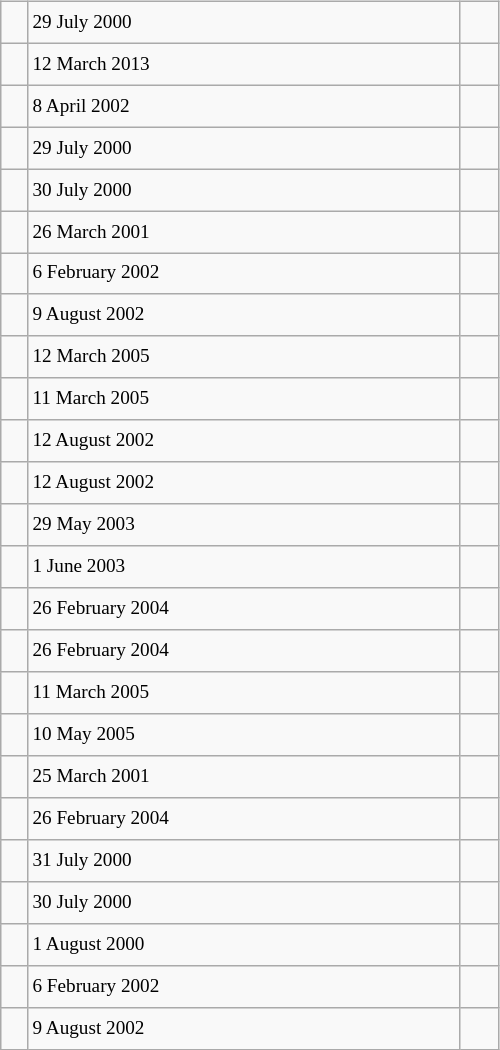<table class="wikitable" style="font-size: 80%; float: left; width: 26em; margin-right: 1em; height: 700px">
<tr>
<td></td>
<td>29 July 2000</td>
<td> </td>
</tr>
<tr>
<td></td>
<td>12 March 2013</td>
<td></td>
</tr>
<tr>
<td></td>
<td>8 April 2002</td>
<td> </td>
</tr>
<tr>
<td></td>
<td>29 July 2000</td>
<td> </td>
</tr>
<tr>
<td></td>
<td>30 July 2000</td>
<td> </td>
</tr>
<tr>
<td></td>
<td>26 March 2001</td>
<td> </td>
</tr>
<tr>
<td></td>
<td>6 February 2002</td>
<td> </td>
</tr>
<tr>
<td></td>
<td>9 August 2002</td>
<td> </td>
</tr>
<tr>
<td></td>
<td>12 March 2005</td>
<td> </td>
</tr>
<tr>
<td></td>
<td>11 March 2005</td>
<td> </td>
</tr>
<tr>
<td></td>
<td>12 August 2002</td>
<td> </td>
</tr>
<tr>
<td></td>
<td>12 August 2002</td>
<td> </td>
</tr>
<tr>
<td></td>
<td>29 May 2003</td>
<td> </td>
</tr>
<tr>
<td></td>
<td>1 June 2003</td>
<td> </td>
</tr>
<tr>
<td></td>
<td>26 February 2004</td>
<td> </td>
</tr>
<tr>
<td></td>
<td>26 February 2004</td>
<td> </td>
</tr>
<tr>
<td></td>
<td>11 March 2005</td>
<td> </td>
</tr>
<tr>
<td></td>
<td>10 May 2005</td>
<td> </td>
</tr>
<tr>
<td></td>
<td>25 March 2001</td>
<td> </td>
</tr>
<tr>
<td></td>
<td>26 February 2004</td>
<td> </td>
</tr>
<tr>
<td></td>
<td>31 July 2000</td>
<td> </td>
</tr>
<tr>
<td></td>
<td>30 July 2000</td>
<td> </td>
</tr>
<tr>
<td></td>
<td>1 August 2000</td>
<td> </td>
</tr>
<tr>
<td></td>
<td>6 February 2002</td>
<td> </td>
</tr>
<tr>
<td></td>
<td>9 August 2002</td>
<td> </td>
</tr>
</table>
